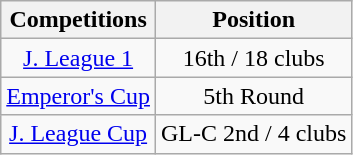<table class="wikitable" style="text-align:center;">
<tr>
<th>Competitions</th>
<th>Position</th>
</tr>
<tr>
<td><a href='#'>J. League 1</a></td>
<td>16th / 18 clubs</td>
</tr>
<tr>
<td><a href='#'>Emperor's Cup</a></td>
<td>5th Round</td>
</tr>
<tr>
<td><a href='#'>J. League Cup</a></td>
<td>GL-C 2nd / 4 clubs</td>
</tr>
</table>
